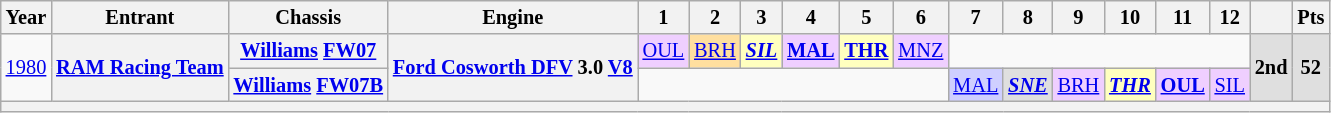<table class="wikitable" style="text-align:center; font-size:85%">
<tr>
<th>Year</th>
<th>Entrant</th>
<th>Chassis</th>
<th>Engine</th>
<th>1</th>
<th>2</th>
<th>3</th>
<th>4</th>
<th>5</th>
<th>6</th>
<th>7</th>
<th>8</th>
<th>9</th>
<th>10</th>
<th>11</th>
<th>12</th>
<th></th>
<th>Pts</th>
</tr>
<tr>
<td rowspan=2><a href='#'>1980</a></td>
<th rowspan=2 nowrap><a href='#'>RAM Racing Team</a></th>
<th nowrap><a href='#'>Williams</a> <a href='#'>FW07</a></th>
<th rowspan=2 nowrap><a href='#'>Ford Cosworth DFV</a> 3.0 <a href='#'>V8</a></th>
<td style="background:#efcfff;"><a href='#'>OUL</a><br></td>
<td style="background:#ffdf9f;"><a href='#'>BRH</a><br></td>
<td style="background:#ffffbf;"><strong><em><a href='#'>SIL</a></em></strong><br></td>
<td style="background:#efcfff;"><strong><a href='#'>MAL</a></strong><br></td>
<td style="background:#ffffbf;"><strong><a href='#'>THR</a></strong><br></td>
<td style="background:#efcfff;"><a href='#'>MNZ</a><br></td>
<td colspan=6></td>
<th rowspan=2 style="background:#dfdfdf;">2nd</th>
<th rowspan=2 style="background:#dfdfdf;">52</th>
</tr>
<tr>
<th nowrap><a href='#'>Williams</a> <a href='#'>FW07B</a></th>
<td colspan=6></td>
<td style="background:#cfcfff;"><a href='#'>MAL</a><br></td>
<td style="background:#dfdfdf;"><strong><em><a href='#'>SNE</a></em></strong><br></td>
<td style="background:#efcfff;"><a href='#'>BRH</a><br></td>
<td style="background:#ffffbf;"><strong><em><a href='#'>THR</a></em></strong><br></td>
<td style="background:#efcfff;"><strong><a href='#'>OUL</a></strong><br></td>
<td style="background:#efcfff;"><a href='#'>SIL</a><br></td>
</tr>
<tr>
<th colspan="18"></th>
</tr>
</table>
